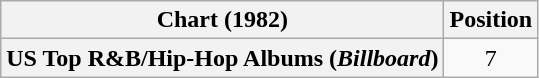<table class="wikitable plainrowheaders" style="text-align:center">
<tr>
<th scope="col">Chart (1982)</th>
<th scope="col">Position</th>
</tr>
<tr>
<th scope="row">US Top R&B/Hip-Hop Albums (<em>Billboard</em>)</th>
<td>7</td>
</tr>
</table>
